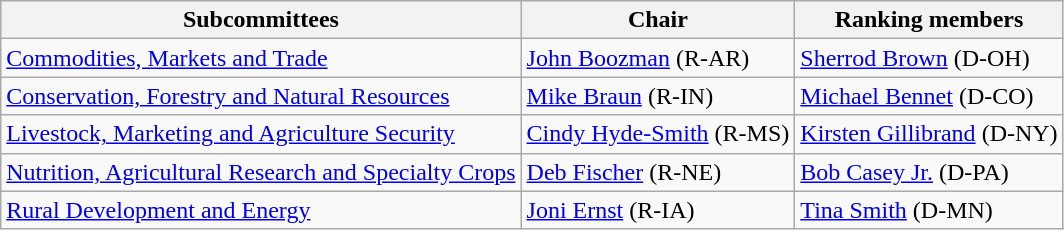<table class="wikitable">
<tr>
<th>Subcommittees</th>
<th>Chair</th>
<th>Ranking members</th>
</tr>
<tr>
<td><a href='#'>Commodities, Markets and Trade</a></td>
<td><a href='#'>John Boozman</a> (R-AR)</td>
<td><a href='#'>Sherrod Brown</a> (D-OH)</td>
</tr>
<tr>
<td><a href='#'>Conservation, Forestry and Natural Resources</a></td>
<td><a href='#'>Mike Braun</a> (R-IN)</td>
<td><a href='#'>Michael Bennet</a> (D-CO)</td>
</tr>
<tr>
<td><a href='#'>Livestock, Marketing and Agriculture Security</a></td>
<td><a href='#'>Cindy Hyde-Smith</a> (R-MS)</td>
<td><a href='#'>Kirsten Gillibrand</a> (D-NY)</td>
</tr>
<tr>
<td><a href='#'>Nutrition, Agricultural Research and Specialty Crops</a></td>
<td><a href='#'>Deb Fischer</a> (R-NE)</td>
<td><a href='#'>Bob Casey Jr.</a> (D-PA)</td>
</tr>
<tr>
<td><a href='#'>Rural Development and Energy</a></td>
<td><a href='#'>Joni Ernst</a> (R-IA)</td>
<td><a href='#'>Tina Smith</a> (D-MN)</td>
</tr>
</table>
